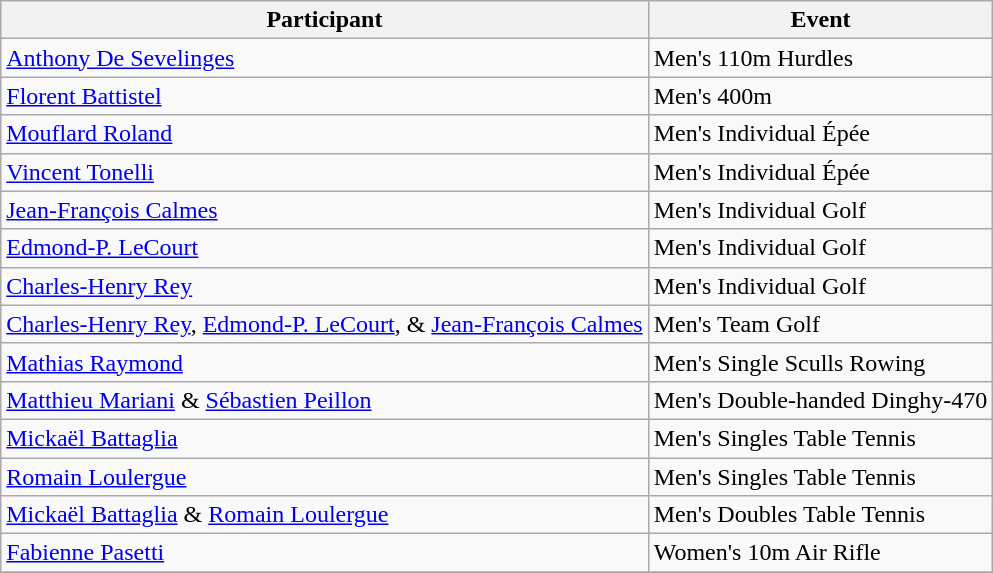<table class="wikitable">
<tr>
<th>Participant</th>
<th>Event</th>
</tr>
<tr>
<td><a href='#'>Anthony De Sevelinges</a></td>
<td>Men's 110m Hurdles</td>
</tr>
<tr>
<td><a href='#'>Florent Battistel</a></td>
<td>Men's 400m</td>
</tr>
<tr>
<td><a href='#'>Mouflard Roland</a></td>
<td>Men's Individual Épée</td>
</tr>
<tr>
<td><a href='#'>Vincent Tonelli</a></td>
<td>Men's Individual Épée</td>
</tr>
<tr>
<td><a href='#'>Jean-François Calmes</a></td>
<td>Men's Individual Golf</td>
</tr>
<tr>
<td><a href='#'>Edmond-P. LeCourt</a></td>
<td>Men's Individual Golf</td>
</tr>
<tr>
<td><a href='#'>Charles-Henry Rey</a></td>
<td>Men's Individual Golf</td>
</tr>
<tr>
<td><a href='#'>Charles-Henry Rey</a>, <a href='#'>Edmond-P. LeCourt</a>, & <a href='#'>Jean-François Calmes</a></td>
<td>Men's Team Golf</td>
</tr>
<tr>
<td><a href='#'>Mathias Raymond</a></td>
<td>Men's Single Sculls Rowing</td>
</tr>
<tr>
<td><a href='#'>Matthieu Mariani</a> & <a href='#'>Sébastien Peillon</a></td>
<td>Men's Double-handed Dinghy-470</td>
</tr>
<tr>
<td><a href='#'>Mickaël Battaglia</a></td>
<td>Men's Singles Table Tennis</td>
</tr>
<tr>
<td><a href='#'>Romain Loulergue</a></td>
<td>Men's Singles Table Tennis</td>
</tr>
<tr>
<td><a href='#'>Mickaël Battaglia</a> & <a href='#'>Romain Loulergue</a></td>
<td>Men's Doubles Table Tennis</td>
</tr>
<tr>
<td><a href='#'>Fabienne Pasetti</a></td>
<td>Women's 10m Air Rifle</td>
</tr>
<tr>
</tr>
</table>
